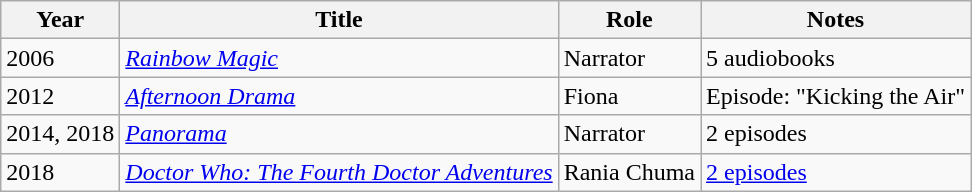<table class="wikitable sortable">
<tr>
<th scope="col">Year</th>
<th scope="col">Title</th>
<th scope="col">Role</th>
<th scope="col" lass="unsortable">Notes</th>
</tr>
<tr>
<td>2006</td>
<td><em><a href='#'>Rainbow Magic</a></em></td>
<td>Narrator</td>
<td>5 audiobooks</td>
</tr>
<tr>
<td>2012</td>
<td><em><a href='#'>Afternoon Drama</a></em></td>
<td>Fiona</td>
<td>Episode: "Kicking the Air"</td>
</tr>
<tr>
<td>2014, 2018</td>
<td><em><a href='#'>Panorama</a></em></td>
<td>Narrator</td>
<td>2 episodes</td>
</tr>
<tr>
<td>2018</td>
<td><em><a href='#'>Doctor Who: The Fourth Doctor Adventures</a></em></td>
<td>Rania Chuma</td>
<td><a href='#'>2 episodes</a></td>
</tr>
</table>
